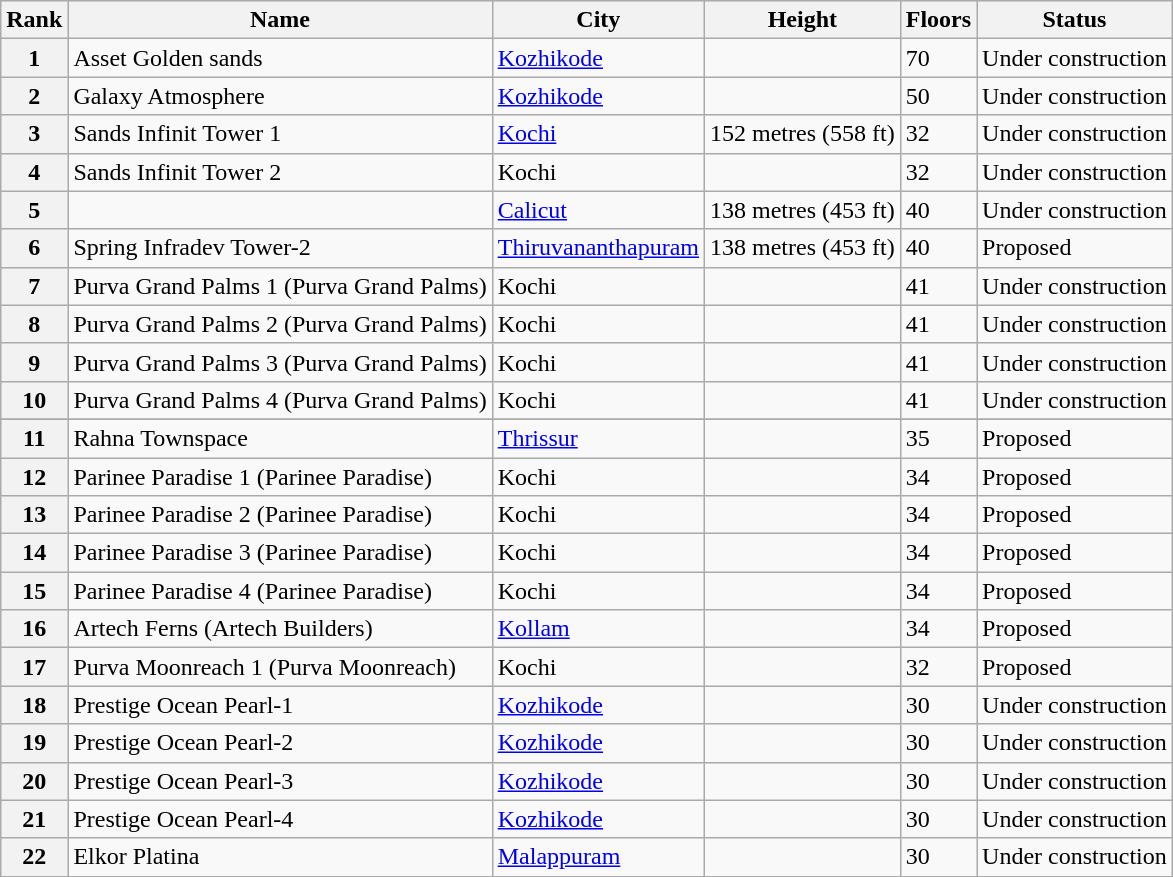<table class="wikitable sortable">
<tr style="background:#ececec;">
<th>Rank</th>
<th>Name</th>
<th>City</th>
<th>Height</th>
<th>Floors</th>
<th>Status</th>
</tr>
<tr>
<th>1</th>
<td>Asset Golden sands </td>
<td><a href='#'>Kozhikode</a></td>
<td></td>
<td>70</td>
<td>Under construction</td>
</tr>
<tr>
<th>2</th>
<td>Galaxy Atmosphere</td>
<td><a href='#'>Kozhikode</a></td>
<td></td>
<td>50</td>
<td>Under construction</td>
</tr>
<tr>
<th>3</th>
<td>Sands Infinit Tower 1</td>
<td><a href='#'>Kochi</a></td>
<td>152 metres (558 ft)</td>
<td>32</td>
<td>Under construction</td>
</tr>
<tr>
<th>4</th>
<td>Sands Infinit Tower 2</td>
<td>Kochi</td>
<td></td>
<td>32</td>
<td>Under construction</td>
</tr>
<tr>
<th>5</th>
<td> </td>
<td><a href='#'>Calicut</a></td>
<td>138 metres (453 ft)</td>
<td>40</td>
<td>Under construction</td>
</tr>
<tr>
<th>6</th>
<td>Spring Infradev Tower-2</td>
<td><a href='#'>Thiruvananthapuram</a></td>
<td>138 metres (453 ft)</td>
<td>40</td>
<td>Proposed</td>
</tr>
<tr>
<th>7</th>
<td>Purva Grand Palms 1 (Purva Grand Palms)</td>
<td>Kochi</td>
<td></td>
<td>41</td>
<td>Under construction</td>
</tr>
<tr>
<th>8</th>
<td>Purva Grand Palms 2 (Purva Grand Palms)</td>
<td>Kochi</td>
<td></td>
<td>41</td>
<td>Under construction</td>
</tr>
<tr>
<th>9</th>
<td>Purva Grand Palms 3 (Purva Grand Palms)</td>
<td>Kochi</td>
<td></td>
<td>41</td>
<td>Under construction</td>
</tr>
<tr>
<th>10</th>
<td>Purva Grand Palms 4 (Purva Grand Palms)</td>
<td>Kochi</td>
<td></td>
<td>41</td>
<td>Under construction</td>
</tr>
<tr>
</tr>
<tr>
<th>11</th>
<td>Rahna Townspace</td>
<td><a href='#'>Thrissur</a></td>
<td></td>
<td>35</td>
<td>Proposed</td>
</tr>
<tr>
<th>12</th>
<td>Parinee Paradise 1 (Parinee Paradise)</td>
<td>Kochi</td>
<td></td>
<td>34</td>
<td>Proposed</td>
</tr>
<tr>
<th>13</th>
<td>Parinee Paradise 2 (Parinee Paradise)</td>
<td>Kochi</td>
<td></td>
<td>34</td>
<td>Proposed</td>
</tr>
<tr>
<th>14</th>
<td>Parinee Paradise 3 (Parinee Paradise)</td>
<td>Kochi</td>
<td></td>
<td>34</td>
<td>Proposed</td>
</tr>
<tr>
<th>15</th>
<td>Parinee Paradise 4 (Parinee Paradise)</td>
<td>Kochi</td>
<td></td>
<td>34</td>
<td>Proposed</td>
</tr>
<tr>
<th>16</th>
<td>Artech Ferns (Artech Builders)</td>
<td><a href='#'>Kollam</a></td>
<td></td>
<td>34</td>
<td>Proposed</td>
</tr>
<tr>
<th>17</th>
<td>Purva Moonreach 1 (Purva Moonreach)</td>
<td>Kochi</td>
<td></td>
<td>32</td>
<td>Proposed</td>
</tr>
<tr>
<th>18</th>
<td>Prestige Ocean Pearl-1 </td>
<td><a href='#'>Kozhikode</a></td>
<td></td>
<td>30</td>
<td>Under construction</td>
</tr>
<tr>
<th>19</th>
<td>Prestige Ocean Pearl-2 </td>
<td><a href='#'>Kozhikode</a></td>
<td></td>
<td>30</td>
<td>Under construction</td>
</tr>
<tr>
<th>20</th>
<td>Prestige Ocean Pearl-3 </td>
<td><a href='#'>Kozhikode</a></td>
<td></td>
<td>30</td>
<td>Under construction</td>
</tr>
<tr>
<th>21</th>
<td>Prestige Ocean Pearl-4 </td>
<td><a href='#'>Kozhikode</a></td>
<td></td>
<td>30</td>
<td>Under construction</td>
</tr>
<tr>
<th>22</th>
<td>Elkor Platina </td>
<td><a href='#'>Malappuram</a></td>
<td></td>
<td>30</td>
<td>Under construction</td>
</tr>
</table>
